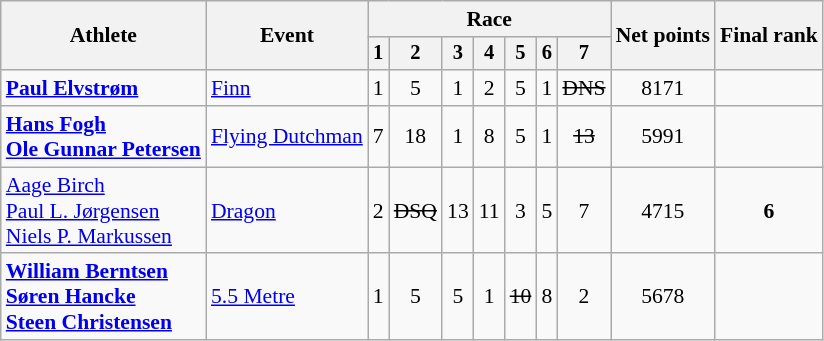<table class="wikitable" style="font-size:90%">
<tr>
<th rowspan="2">Athlete</th>
<th rowspan="2">Event</th>
<th colspan=7>Race</th>
<th rowspan=2>Net points</th>
<th rowspan=2>Final rank</th>
</tr>
<tr style="font-size:95%">
<th>1</th>
<th>2</th>
<th>3</th>
<th>4</th>
<th>5</th>
<th>6</th>
<th>7</th>
</tr>
<tr align=center>
<td align=left><strong><a href='#'>Paul Elvstrøm</a></strong></td>
<td align=left><a href='#'>Finn</a></td>
<td>1</td>
<td>5</td>
<td>1</td>
<td>2</td>
<td>5</td>
<td>1</td>
<td><s>DNS</s></td>
<td>8171</td>
<td></td>
</tr>
<tr align=center>
<td align=left><strong><a href='#'>Hans Fogh</a><br><a href='#'>Ole Gunnar Petersen</a></strong></td>
<td align=left><a href='#'>Flying Dutchman</a></td>
<td>7</td>
<td>18</td>
<td>1</td>
<td>8</td>
<td>5</td>
<td>1</td>
<td><s>13</s></td>
<td>5991</td>
<td></td>
</tr>
<tr align=center>
<td align=left><a href='#'>Aage Birch</a><br><a href='#'>Paul L. Jørgensen</a><br><a href='#'>Niels P. Markussen</a></td>
<td align=left><a href='#'>Dragon</a></td>
<td>2</td>
<td><s>DSQ</s></td>
<td>13</td>
<td>11</td>
<td>3</td>
<td>5</td>
<td>7</td>
<td>4715</td>
<td><strong>6</strong></td>
</tr>
<tr align=center>
<td align=left><strong><a href='#'>William Berntsen</a><br><a href='#'>Søren Hancke</a><br><a href='#'>Steen Christensen</a></strong></td>
<td align=left><a href='#'>5.5 Metre</a></td>
<td>1</td>
<td>5</td>
<td>5</td>
<td>1</td>
<td><s>10</s></td>
<td>8</td>
<td>2</td>
<td>5678</td>
<td></td>
</tr>
</table>
